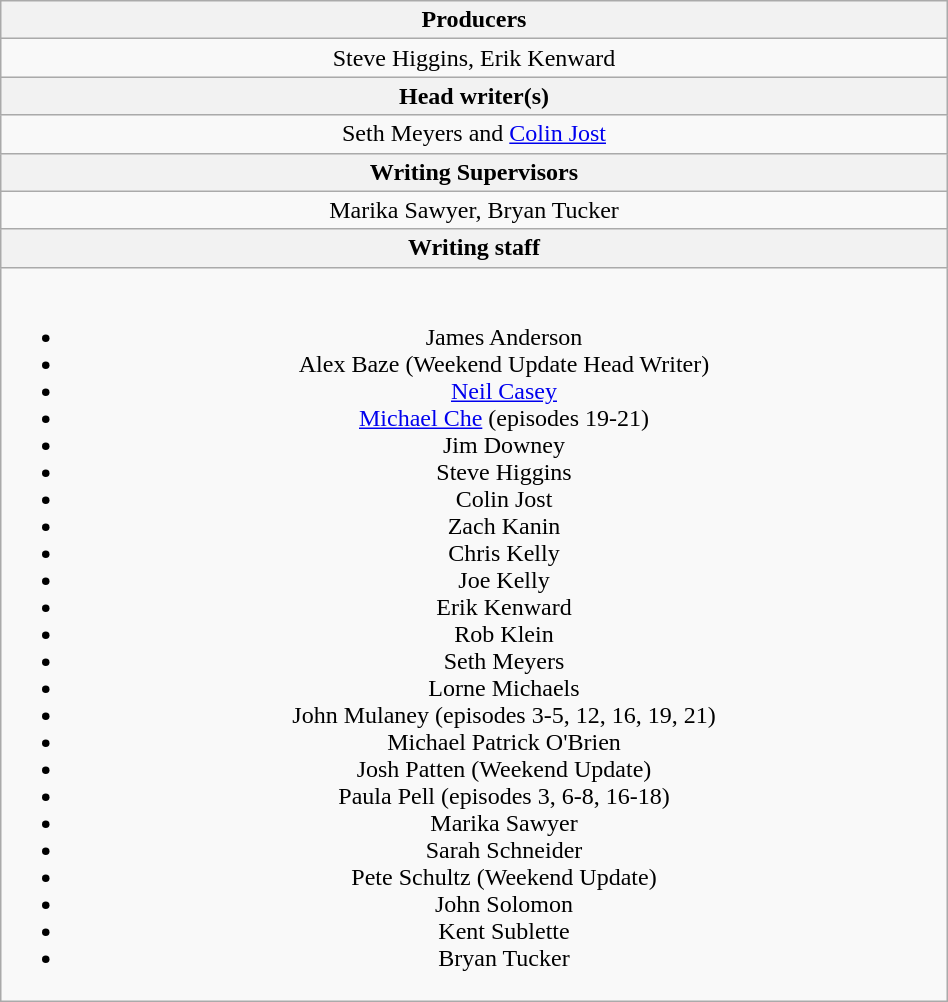<table class="wikitable plainrowheaders"  style="text-align:center; width:50%;">
<tr>
<th><strong>Producers</strong></th>
</tr>
<tr>
<td>Steve Higgins, Erik Kenward</td>
</tr>
<tr>
<th><strong>Head writer(s)</strong></th>
</tr>
<tr>
<td>Seth Meyers and <a href='#'>Colin Jost</a></td>
</tr>
<tr>
<th><strong>Writing Supervisors</strong></th>
</tr>
<tr>
<td>Marika Sawyer, Bryan Tucker</td>
</tr>
<tr>
<th><strong>Writing staff</strong></th>
</tr>
<tr>
<td><br><ul><li>James Anderson</li><li>Alex Baze (Weekend Update Head Writer)</li><li><a href='#'>Neil Casey</a></li><li><a href='#'>Michael Che</a> (episodes 19-21)</li><li>Jim Downey</li><li>Steve Higgins</li><li>Colin Jost</li><li>Zach Kanin</li><li>Chris Kelly</li><li>Joe Kelly</li><li>Erik Kenward</li><li>Rob Klein</li><li>Seth Meyers</li><li>Lorne Michaels</li><li>John Mulaney (episodes 3-5, 12, 16, 19, 21)</li><li>Michael Patrick O'Brien</li><li>Josh Patten (Weekend Update)</li><li>Paula Pell (episodes 3, 6-8, 16-18)</li><li>Marika Sawyer</li><li>Sarah Schneider</li><li>Pete Schultz (Weekend Update)</li><li>John Solomon</li><li>Kent Sublette</li><li>Bryan Tucker</li></ul></td>
</tr>
</table>
